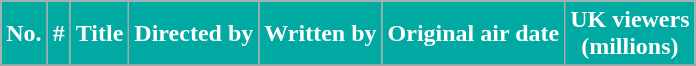<table class="wikitable plainrowheaders">
<tr style="color:white">
<th style="background: #00A9A1;">No.</th>
<th style="background: #00A9A1;">#</th>
<th style="background: #00A9A1;">Title</th>
<th style="background: #00A9A1;">Directed by</th>
<th style="background: #00A9A1;">Written by</th>
<th style="background: #00A9A1;">Original air date</th>
<th style="background: #00A9A1;">UK viewers<br>(millions)</th>
</tr>
<tr>
</tr>
</table>
